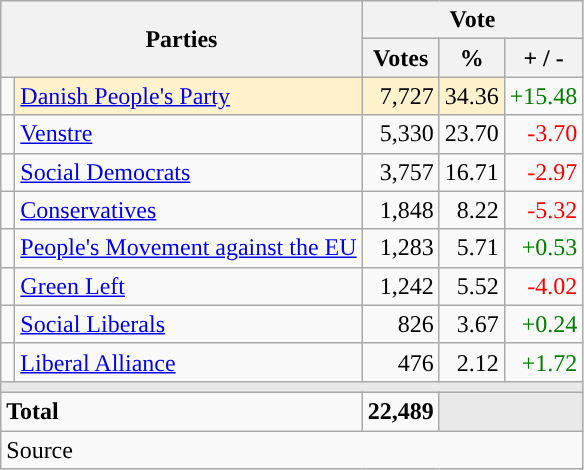<table class="wikitable" style="text-align:right;">
<tr>
<th style="text-align:centre;" rowspan="2" colspan="2" width="225">Parties</th>
<th colspan="3">Vote</th>
</tr>
<tr>
<th width="15">Votes</th>
<th width="15">%</th>
<th width="15">+ / -</th>
</tr>
<tr>
<td width="2" style="color:inherit;background:"></td>
<td bgcolor=#fef2cc   align="left"><a href='#'>Danish People's Party</a></td>
<td bgcolor=#fef2cc>7,727</td>
<td bgcolor=#fef2cc>34.36</td>
<td style=color:green;>+15.48</td>
</tr>
<tr>
<td width="2" style="color:inherit;background:"></td>
<td align="left"><a href='#'>Venstre</a></td>
<td>5,330</td>
<td>23.70</td>
<td style=color:red;>-3.70</td>
</tr>
<tr>
<td width="2" style="color:inherit;background:"></td>
<td align="left"><a href='#'>Social Democrats</a></td>
<td>3,757</td>
<td>16.71</td>
<td style=color:red;>-2.97</td>
</tr>
<tr>
<td width="2" style="color:inherit;background:"></td>
<td align="left"><a href='#'>Conservatives</a></td>
<td>1,848</td>
<td>8.22</td>
<td style=color:red;>-5.32</td>
</tr>
<tr>
<td width="2" style="color:inherit;background:"></td>
<td align="left"><a href='#'>People's Movement against the EU</a></td>
<td>1,283</td>
<td>5.71</td>
<td style=color:green;>+0.53</td>
</tr>
<tr>
<td width="2" style="color:inherit;background:"></td>
<td align="left"><a href='#'>Green Left</a></td>
<td>1,242</td>
<td>5.52</td>
<td style=color:red;>-4.02</td>
</tr>
<tr>
<td width="2" style="color:inherit;background:"></td>
<td align="left"><a href='#'>Social Liberals</a></td>
<td>826</td>
<td>3.67</td>
<td style=color:green;>+0.24</td>
</tr>
<tr>
<td width="2" style="color:inherit;background:"></td>
<td align="left"><a href='#'>Liberal Alliance</a></td>
<td>476</td>
<td>2.12</td>
<td style=color:green;>+1.72</td>
</tr>
<tr>
<td colspan="7" bgcolor="#E9E9E9"></td>
</tr>
<tr>
<td align="left" colspan="2"><strong>Total</strong></td>
<td><strong>22,489</strong></td>
<td bgcolor="#E9E9E9" colspan="2"></td>
</tr>
<tr>
<td align="left" colspan="6">Source</td>
</tr>
</table>
